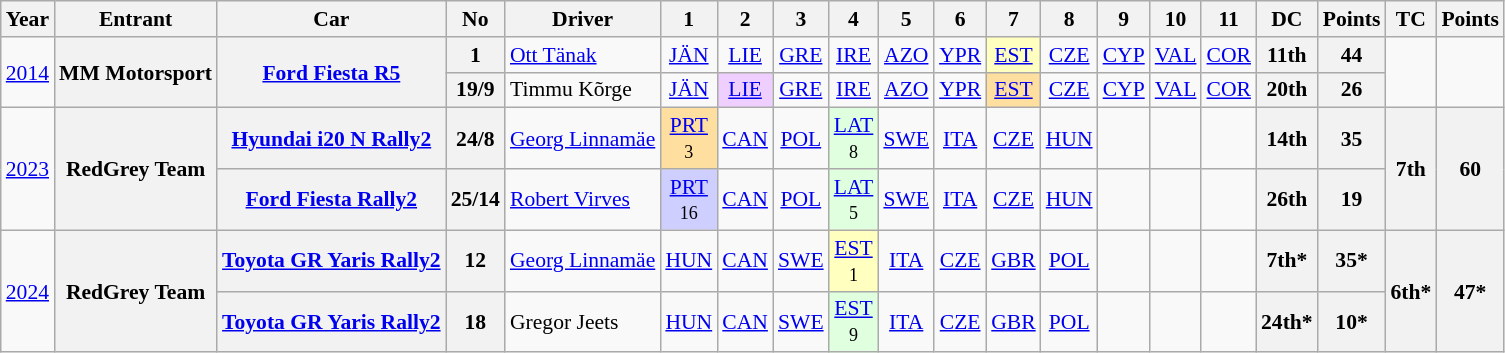<table class="wikitable" style="text-align:center; font-size:90%">
<tr>
<th>Year</th>
<th>Entrant</th>
<th>Car</th>
<th>No</th>
<th>Driver</th>
<th>1</th>
<th>2</th>
<th>3</th>
<th>4</th>
<th>5</th>
<th>6</th>
<th>7</th>
<th>8</th>
<th>9</th>
<th>10</th>
<th>11</th>
<th>DC</th>
<th>Points</th>
<th>TC</th>
<th>Points</th>
</tr>
<tr>
<td rowspan="2"><a href='#'>2014</a></td>
<th rowspan="2">MM Motorsport</th>
<th rowspan="2"><a href='#'>Ford Fiesta R5</a></th>
<th>1</th>
<td align="left"> <a href='#'>Ott Tänak</a></td>
<td><a href='#'>JÄN</a></td>
<td><a href='#'>LIE</a></td>
<td><a href='#'>GRE</a></td>
<td><a href='#'>IRE</a></td>
<td><a href='#'>AZO</a></td>
<td><a href='#'>YPR</a></td>
<td style="background:#FFFFBF;"><a href='#'>EST</a><br></td>
<td><a href='#'>CZE</a></td>
<td><a href='#'>CYP</a></td>
<td><a href='#'>VAL</a></td>
<td><a href='#'>COR</a></td>
<th>11th</th>
<th>44</th>
<td rowspan="2"></td>
<td rowspan="2"></td>
</tr>
<tr>
<th>19/9</th>
<td align="left"> Timmu Kõrge</td>
<td><a href='#'>JÄN</a></td>
<td style="background:#EFCFFF;"><a href='#'>LIE</a><br></td>
<td><a href='#'>GRE</a></td>
<td><a href='#'>IRE</a></td>
<td><a href='#'>AZO</a></td>
<td><a href='#'>YPR</a></td>
<td style="background:#FFDF9F;"><a href='#'>EST</a><br></td>
<td><a href='#'>CZE</a></td>
<td><a href='#'>CYP</a></td>
<td><a href='#'>VAL</a></td>
<td><a href='#'>COR</a></td>
<th>20th</th>
<th>26</th>
</tr>
<tr>
<td rowspan="2"><a href='#'>2023</a></td>
<th rowspan="2">RedGrey Team</th>
<th><a href='#'>Hyundai i20 N Rally2</a></th>
<th>24/8</th>
<td align="left"> <a href='#'>Georg Linnamäe</a></td>
<td style="background:#FFDF9F;"><a href='#'>PRT</a><br><small>3</small></td>
<td><a href='#'>CAN</a></td>
<td><a href='#'>POL</a></td>
<td style="background:#DFFFDF;"><a href='#'>LAT</a><br><small>8</small></td>
<td><a href='#'>SWE</a></td>
<td><a href='#'>ITA</a></td>
<td><a href='#'>CZE</a></td>
<td><a href='#'>HUN</a></td>
<td></td>
<td></td>
<td></td>
<th>14th</th>
<th>35</th>
<th rowspan="2">7th</th>
<th rowspan="2">60</th>
</tr>
<tr>
<th><a href='#'>Ford Fiesta Rally2</a></th>
<th>25/14</th>
<td align="left"> <a href='#'>Robert Virves</a></td>
<td style="background:#CFCFFF;"><a href='#'>PRT</a><br><small>16</small></td>
<td><a href='#'>CAN</a></td>
<td><a href='#'>POL</a></td>
<td style="background:#DFFFDF;"><a href='#'>LAT</a><br><small>5</small></td>
<td><a href='#'>SWE</a></td>
<td><a href='#'>ITA</a></td>
<td><a href='#'>CZE</a></td>
<td><a href='#'>HUN</a></td>
<td></td>
<td></td>
<td></td>
<th>26th</th>
<th>19</th>
</tr>
<tr>
<td rowspan="2"><a href='#'>2024</a></td>
<th rowspan="2">RedGrey Team</th>
<th><a href='#'>Toyota GR Yaris Rally2</a></th>
<th>12</th>
<td align="left"> <a href='#'>Georg Linnamäe</a></td>
<td><a href='#'>HUN</a></td>
<td><a href='#'>CAN</a></td>
<td><a href='#'>SWE</a></td>
<td style="background:#FFFFBF;"><a href='#'>EST</a><br><small>1</small></td>
<td><a href='#'>ITA</a></td>
<td><a href='#'>CZE</a></td>
<td><a href='#'>GBR</a></td>
<td><a href='#'>POL</a></td>
<td></td>
<td></td>
<td></td>
<th>7th*</th>
<th>35*</th>
<th rowspan="2">6th*</th>
<th rowspan="2">47*</th>
</tr>
<tr>
<th><a href='#'>Toyota GR Yaris Rally2</a></th>
<th>18</th>
<td align="left"> Gregor Jeets</td>
<td><a href='#'>HUN</a></td>
<td><a href='#'>CAN</a></td>
<td><a href='#'>SWE</a></td>
<td style="background:#DFFFDF;"><a href='#'>EST</a><br><small>9</small></td>
<td><a href='#'>ITA</a></td>
<td><a href='#'>CZE</a></td>
<td><a href='#'>GBR</a></td>
<td><a href='#'>POL</a></td>
<td></td>
<td></td>
<td></td>
<th>24th*</th>
<th>10*</th>
</tr>
</table>
